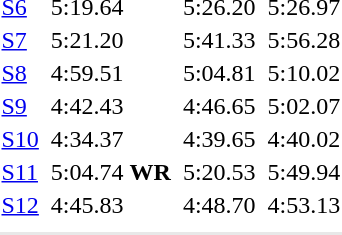<table>
<tr>
<td><a href='#'>S6</a></td>
<td></td>
<td>5:19.64</td>
<td></td>
<td>5:26.20</td>
<td></td>
<td>5:26.97</td>
</tr>
<tr>
<td><a href='#'>S7</a></td>
<td></td>
<td>5:21.20</td>
<td></td>
<td>5:41.33</td>
<td></td>
<td>5:56.28</td>
</tr>
<tr>
<td><a href='#'>S8</a></td>
<td></td>
<td>4:59.51</td>
<td></td>
<td>5:04.81</td>
<td></td>
<td>5:10.02</td>
</tr>
<tr>
<td><a href='#'>S9</a></td>
<td></td>
<td>4:42.43</td>
<td></td>
<td>4:46.65</td>
<td></td>
<td>5:02.07</td>
</tr>
<tr>
<td><a href='#'>S10</a></td>
<td></td>
<td>4:34.37</td>
<td></td>
<td>4:39.65</td>
<td></td>
<td>4:40.02</td>
</tr>
<tr>
<td><a href='#'>S11</a></td>
<td></td>
<td>5:04.74 <strong>WR</strong></td>
<td></td>
<td>5:20.53</td>
<td></td>
<td>5:49.94</td>
</tr>
<tr>
<td><a href='#'>S12</a></td>
<td></td>
<td>4:45.83</td>
<td></td>
<td>4:48.70</td>
<td></td>
<td>4:53.13</td>
</tr>
<tr>
<td colspan=7></td>
</tr>
<tr>
</tr>
<tr bgcolor= e8e8e8>
<td colspan=7></td>
</tr>
</table>
